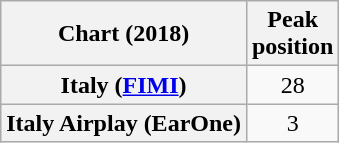<table class="wikitable sortable plainrowheaders" style="text-align:center;">
<tr>
<th>Chart (2018)</th>
<th>Peak<br>position</th>
</tr>
<tr>
<th scope="row">Italy (<a href='#'>FIMI</a>)</th>
<td>28</td>
</tr>
<tr>
<th scope="row">Italy Airplay (EarOne)</th>
<td>3</td>
</tr>
</table>
